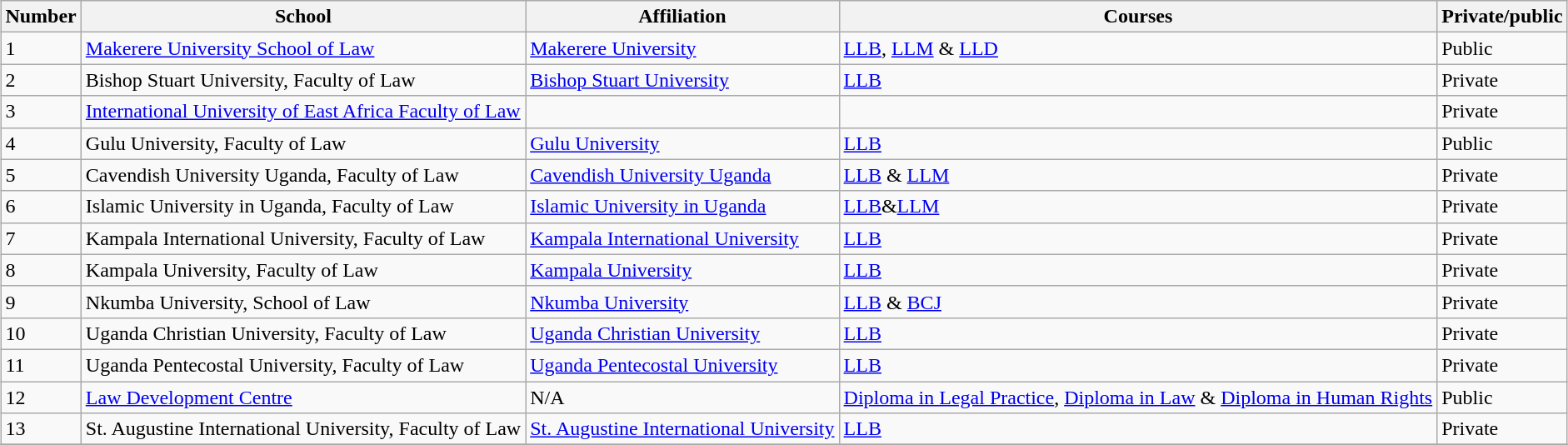<table class="wikitable sortable" style="margin-left:auto;margin-right:auto">
<tr>
<th style="width:2em;">Number</th>
<th>School</th>
<th>Affiliation</th>
<th>Courses</th>
<th>Private/public</th>
</tr>
<tr>
<td>1</td>
<td><a href='#'>Makerere University School of Law</a></td>
<td><a href='#'>Makerere University</a></td>
<td><a href='#'>LLB</a>, <a href='#'>LLM</a> & <a href='#'>LLD</a></td>
<td>Public</td>
</tr>
<tr>
<td>2</td>
<td>Bishop Stuart University, Faculty of Law</td>
<td><a href='#'>Bishop Stuart University</a></td>
<td><a href='#'>LLB</a></td>
<td>Private</td>
</tr>
<tr>
<td>3</td>
<td><a href='#'>International University of East Africa Faculty of Law</a></td>
<td></td>
<td></td>
<td>Private</td>
</tr>
<tr>
<td>4</td>
<td>Gulu University, Faculty of Law</td>
<td><a href='#'>Gulu University</a></td>
<td><a href='#'>LLB</a></td>
<td>Public</td>
</tr>
<tr>
<td>5</td>
<td>Cavendish University Uganda, Faculty of Law</td>
<td><a href='#'>Cavendish University Uganda</a></td>
<td><a href='#'>LLB</a> & <a href='#'>LLM</a></td>
<td>Private</td>
</tr>
<tr>
<td>6</td>
<td>Islamic University in Uganda, Faculty of Law</td>
<td><a href='#'>Islamic University in Uganda</a></td>
<td><a href='#'>LLB</a>&<a href='#'>LLM</a></td>
<td>Private</td>
</tr>
<tr>
<td>7</td>
<td>Kampala International University, Faculty of Law</td>
<td><a href='#'>Kampala International University</a></td>
<td><a href='#'>LLB</a></td>
<td>Private</td>
</tr>
<tr>
<td>8</td>
<td>Kampala University, Faculty of Law</td>
<td><a href='#'>Kampala University</a></td>
<td><a href='#'>LLB</a></td>
<td>Private</td>
</tr>
<tr>
<td>9</td>
<td>Nkumba University, School of Law</td>
<td><a href='#'>Nkumba University</a></td>
<td><a href='#'>LLB</a> & <a href='#'>BCJ</a></td>
<td>Private</td>
</tr>
<tr>
<td>10</td>
<td>Uganda Christian University, Faculty of Law</td>
<td><a href='#'>Uganda Christian University</a></td>
<td><a href='#'>LLB</a></td>
<td>Private</td>
</tr>
<tr>
<td>11</td>
<td>Uganda Pentecostal University, Faculty of Law</td>
<td><a href='#'>Uganda Pentecostal University</a></td>
<td><a href='#'>LLB</a></td>
<td>Private</td>
</tr>
<tr>
<td>12</td>
<td><a href='#'>Law Development Centre</a></td>
<td>N/A</td>
<td><a href='#'>Diploma in Legal Practice</a>, <a href='#'>Diploma in Law</a> & <a href='#'>Diploma in Human Rights</a></td>
<td>Public</td>
</tr>
<tr>
<td>13</td>
<td>St. Augustine International University, Faculty of Law</td>
<td><a href='#'>St. Augustine International University</a></td>
<td><a href='#'>LLB</a></td>
<td>Private</td>
</tr>
<tr>
</tr>
</table>
